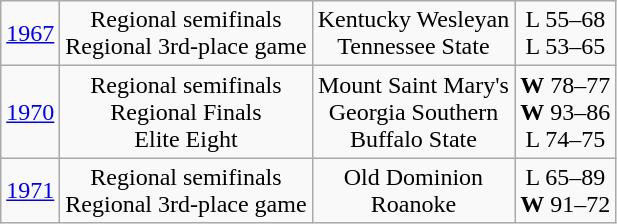<table class="wikitable">
<tr align="center">
<td><a href='#'>1967</a></td>
<td>Regional semifinals<br>Regional 3rd-place game</td>
<td>Kentucky Wesleyan<br>Tennessee State</td>
<td>L 55–68<br>L 53–65</td>
</tr>
<tr align="center">
<td><a href='#'>1970</a></td>
<td>Regional semifinals<br>Regional Finals<br>Elite Eight</td>
<td>Mount Saint Mary's<br>Georgia Southern<br>Buffalo State</td>
<td><strong>W</strong> 78–77<br><strong>W</strong> 93–86<br>L 74–75</td>
</tr>
<tr align="center">
<td><a href='#'>1971</a></td>
<td>Regional semifinals<br>Regional 3rd-place game</td>
<td>Old Dominion<br>Roanoke</td>
<td>L 65–89<br><strong>W</strong> 91–72</td>
</tr>
</table>
